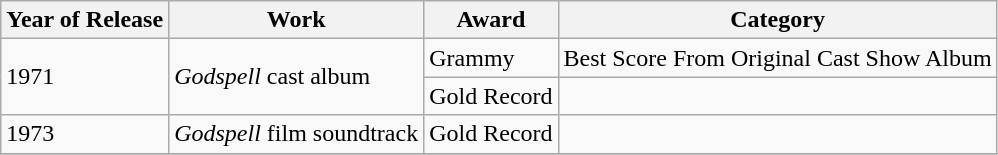<table class="wikitable">
<tr>
<th>Year of Release</th>
<th>Work</th>
<th>Award</th>
<th>Category</th>
</tr>
<tr>
<td rowspan=2>1971</td>
<td rowspan=2><em>Godspell</em> cast album</td>
<td>Grammy</td>
<td>Best Score From Original Cast Show Album</td>
</tr>
<tr>
<td>Gold Record</td>
<td></td>
</tr>
<tr>
<td>1973</td>
<td><em>Godspell</em> film soundtrack</td>
<td>Gold Record</td>
<td></td>
</tr>
<tr>
</tr>
</table>
